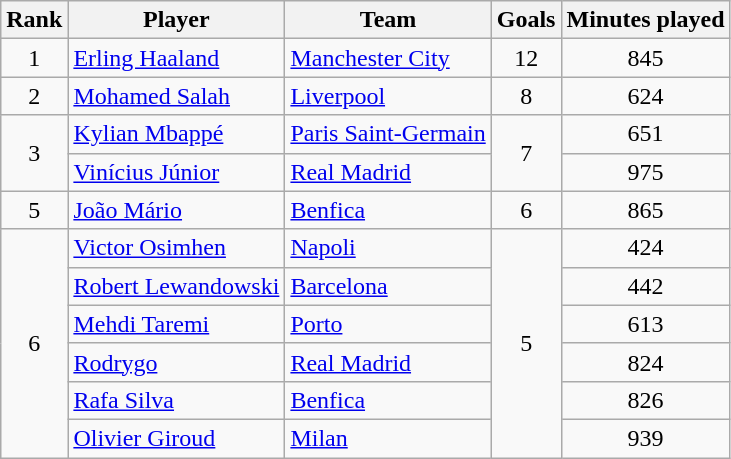<table class="wikitable" style="text-align:center">
<tr>
<th>Rank</th>
<th>Player</th>
<th>Team</th>
<th>Goals</th>
<th>Minutes played</th>
</tr>
<tr>
<td>1</td>
<td align=left> <a href='#'>Erling Haaland</a></td>
<td align=left> <a href='#'>Manchester City</a></td>
<td>12</td>
<td>845</td>
</tr>
<tr>
<td>2</td>
<td align=left> <a href='#'>Mohamed Salah</a></td>
<td align=left> <a href='#'>Liverpool</a></td>
<td>8</td>
<td>624</td>
</tr>
<tr>
<td rowspan="2">3</td>
<td align=left> <a href='#'>Kylian Mbappé</a></td>
<td align=left> <a href='#'>Paris Saint-Germain</a></td>
<td rowspan="2">7</td>
<td>651</td>
</tr>
<tr>
<td align=left> <a href='#'>Vinícius Júnior</a></td>
<td align=left> <a href='#'>Real Madrid</a></td>
<td>975</td>
</tr>
<tr>
<td>5</td>
<td align=left> <a href='#'>João Mário</a></td>
<td align=left> <a href='#'>Benfica</a></td>
<td>6</td>
<td>865</td>
</tr>
<tr>
<td rowspan="6">6</td>
<td align=left> <a href='#'>Victor Osimhen</a></td>
<td align=left> <a href='#'>Napoli</a></td>
<td rowspan="6">5</td>
<td>424</td>
</tr>
<tr>
<td align=left> <a href='#'>Robert Lewandowski</a></td>
<td align=left> <a href='#'>Barcelona</a></td>
<td>442</td>
</tr>
<tr>
<td align=left> <a href='#'>Mehdi Taremi</a></td>
<td align=left> <a href='#'>Porto</a></td>
<td>613</td>
</tr>
<tr>
<td align=left> <a href='#'>Rodrygo</a></td>
<td align=left> <a href='#'>Real Madrid</a></td>
<td>824</td>
</tr>
<tr>
<td align=left> <a href='#'>Rafa Silva</a></td>
<td align=left> <a href='#'>Benfica</a></td>
<td>826</td>
</tr>
<tr>
<td align=left> <a href='#'>Olivier Giroud</a></td>
<td align=left> <a href='#'>Milan</a></td>
<td>939</td>
</tr>
</table>
